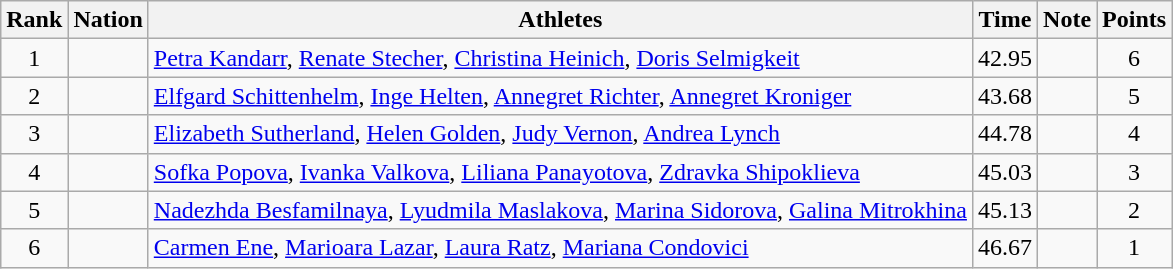<table class="wikitable sortable" style="text-align:center">
<tr>
<th>Rank</th>
<th>Nation</th>
<th>Athletes</th>
<th>Time</th>
<th>Note</th>
<th>Points</th>
</tr>
<tr>
<td>1</td>
<td align=left></td>
<td align=left><a href='#'>Petra Kandarr</a>, <a href='#'>Renate Stecher</a>, <a href='#'>Christina Heinich</a>, <a href='#'>Doris Selmigkeit</a></td>
<td>42.95</td>
<td></td>
<td>6</td>
</tr>
<tr>
<td>2</td>
<td align=left></td>
<td align=left><a href='#'>Elfgard Schittenhelm</a>, <a href='#'>Inge Helten</a>, <a href='#'>Annegret Richter</a>, <a href='#'>Annegret Kroniger</a></td>
<td>43.68</td>
<td></td>
<td>5</td>
</tr>
<tr>
<td>3</td>
<td align=left></td>
<td align=left><a href='#'>Elizabeth Sutherland</a>, <a href='#'>Helen Golden</a>, <a href='#'>Judy Vernon</a>, <a href='#'>Andrea Lynch</a></td>
<td>44.78</td>
<td></td>
<td>4</td>
</tr>
<tr>
<td>4</td>
<td align=left></td>
<td align=left><a href='#'>Sofka Popova</a>, <a href='#'>Ivanka Valkova</a>, <a href='#'>Liliana Panayotova</a>, <a href='#'>Zdravka Shipoklieva</a></td>
<td>45.03</td>
<td></td>
<td>3</td>
</tr>
<tr>
<td>5</td>
<td align=left></td>
<td align=left><a href='#'>Nadezhda Besfamilnaya</a>, <a href='#'>Lyudmila Maslakova</a>, <a href='#'>Marina Sidorova</a>, <a href='#'>Galina Mitrokhina</a></td>
<td>45.13</td>
<td></td>
<td>2</td>
</tr>
<tr>
<td>6</td>
<td align=left></td>
<td align=left><a href='#'>Carmen Ene</a>, <a href='#'>Marioara Lazar</a>, <a href='#'>Laura Ratz</a>, <a href='#'>Mariana Condovici</a></td>
<td>46.67</td>
<td></td>
<td>1</td>
</tr>
</table>
